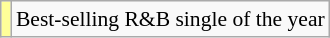<table class="wikitable plainrowheaders" style="font-size:90%;">
<tr>
<td bgcolor=#FFFF99 align=center></td>
<td>Best-selling R&B single of the year</td>
</tr>
</table>
